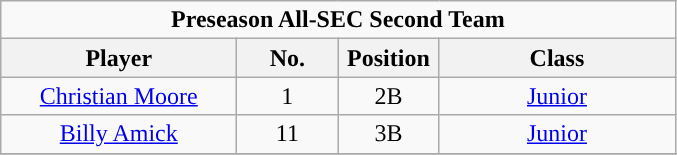<table class="wikitable" style="text-align:center">
<tr>
<td colspan="5"><strong>Preseason All-SEC Second Team</strong></td>
</tr>
<tr>
<th style="width:150px; ">Player</th>
<th style="width:60px; ">No.</th>
<th style="width:60px; ">Position</th>
<th style="width:150px; ">Class</th>
</tr>
<tr>
<td><a href='#'>Christian Moore</a></td>
<td>1</td>
<td>2B</td>
<td><a href='#'>Junior</a></td>
</tr>
<tr>
<td><a href='#'>Billy Amick</a></td>
<td>11</td>
<td>3B</td>
<td><a href='#'>Junior</a></td>
</tr>
<tr>
</tr>
</table>
